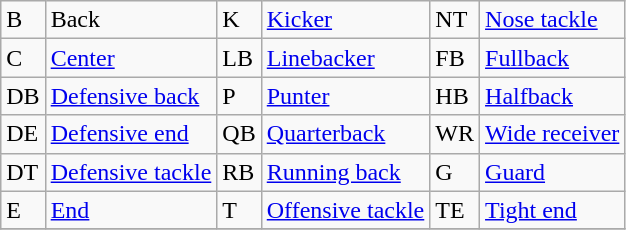<table class="wikitable">
<tr>
<td>B</td>
<td>Back</td>
<td>K</td>
<td><a href='#'>Kicker</a></td>
<td>NT</td>
<td><a href='#'>Nose tackle</a></td>
</tr>
<tr>
<td>C</td>
<td><a href='#'>Center</a></td>
<td>LB</td>
<td><a href='#'>Linebacker</a></td>
<td>FB</td>
<td><a href='#'>Fullback</a></td>
</tr>
<tr>
<td>DB</td>
<td><a href='#'>Defensive back</a></td>
<td>P</td>
<td><a href='#'>Punter</a></td>
<td>HB</td>
<td><a href='#'>Halfback</a></td>
</tr>
<tr>
<td>DE</td>
<td><a href='#'>Defensive end</a></td>
<td>QB</td>
<td><a href='#'>Quarterback</a></td>
<td>WR</td>
<td><a href='#'>Wide receiver</a></td>
</tr>
<tr>
<td>DT</td>
<td><a href='#'>Defensive tackle</a></td>
<td>RB</td>
<td><a href='#'>Running back</a></td>
<td>G</td>
<td><a href='#'>Guard</a></td>
</tr>
<tr>
<td>E</td>
<td><a href='#'>End</a></td>
<td>T</td>
<td><a href='#'>Offensive tackle</a></td>
<td>TE</td>
<td><a href='#'>Tight end</a></td>
</tr>
<tr>
</tr>
</table>
